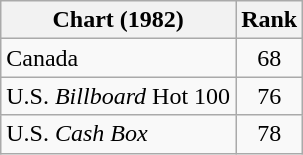<table class="wikitable">
<tr>
<th align="left">Chart (1982)</th>
<th style="text-align:center;">Rank</th>
</tr>
<tr>
<td>Canada</td>
<td style="text-align:center;">68</td>
</tr>
<tr>
<td>U.S. <em>Billboard</em> Hot 100</td>
<td style="text-align:center;">76</td>
</tr>
<tr>
<td>U.S. <em>Cash Box</em></td>
<td style="text-align:center;">78</td>
</tr>
</table>
